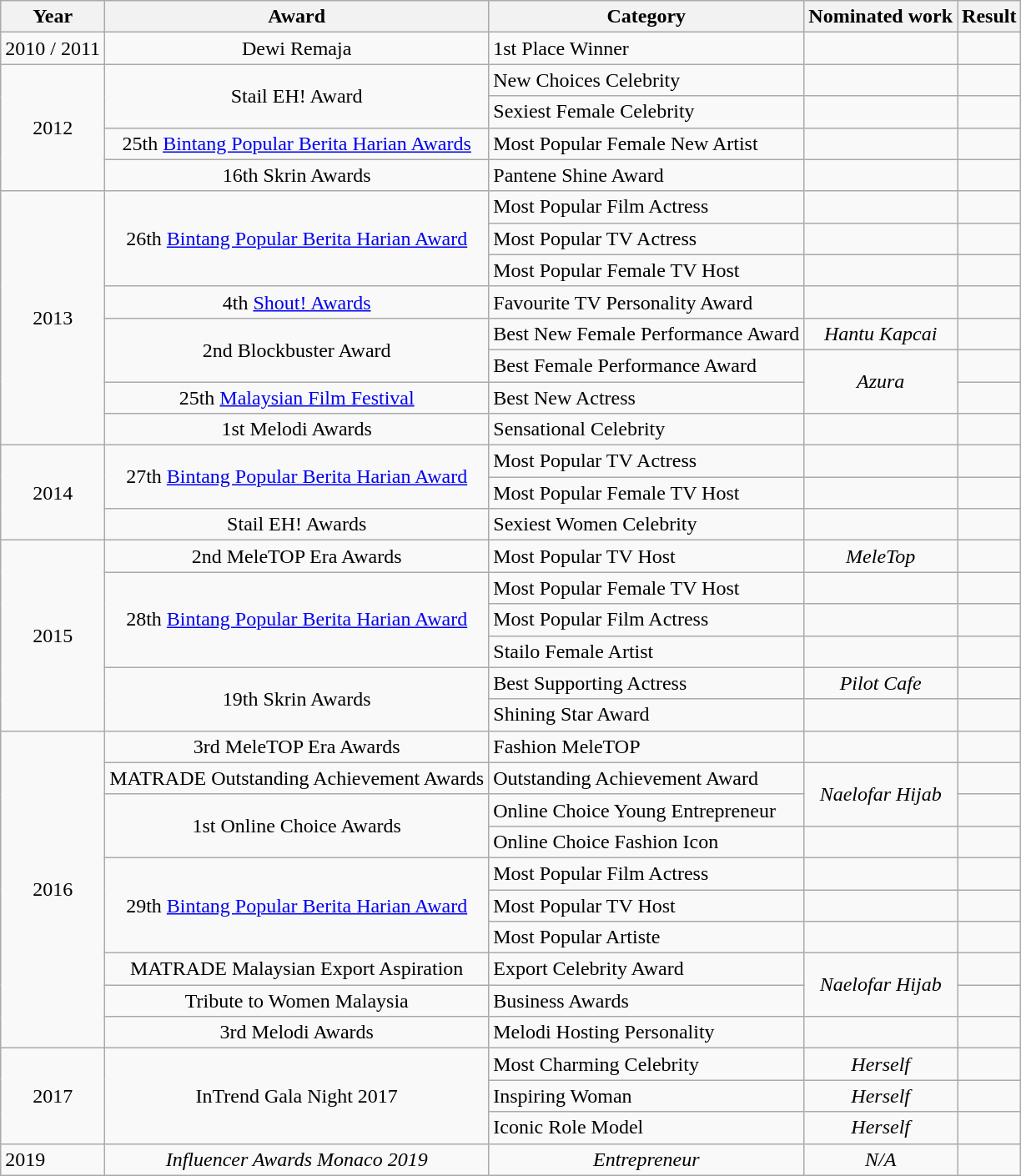<table class="wikitable">
<tr>
<th>Year</th>
<th>Award</th>
<th>Category</th>
<th>Nominated work</th>
<th>Result</th>
</tr>
<tr>
<td style="text-align:center">2010 / 2011</td>
<td style="text-align:center;">Dewi Remaja</td>
<td>1st Place Winner</td>
<td></td>
<td></td>
</tr>
<tr>
<td rowspan="4" style="text-align:center">2012</td>
<td rowspan="2" style="text-align:center;">Stail EH! Award</td>
<td>New Choices Celebrity</td>
<td></td>
<td></td>
</tr>
<tr>
<td>Sexiest Female Celebrity</td>
<td></td>
<td></td>
</tr>
<tr>
<td style="text-align:center;">25th <a href='#'>Bintang Popular Berita Harian Awards</a></td>
<td>Most Popular Female New Artist</td>
<td></td>
<td></td>
</tr>
<tr>
<td style="text-align:center;">16th Skrin Awards</td>
<td>Pantene Shine Award</td>
<td></td>
<td></td>
</tr>
<tr>
<td rowspan="8" style="text-align:center">2013</td>
<td rowspan="3" style="text-align:center;">26th <a href='#'>Bintang Popular Berita Harian Award</a></td>
<td>Most Popular Film Actress</td>
<td></td>
<td></td>
</tr>
<tr>
<td>Most Popular TV Actress</td>
<td></td>
<td></td>
</tr>
<tr>
<td>Most Popular Female TV Host</td>
<td></td>
<td></td>
</tr>
<tr>
<td style="text-align:center;">4th <a href='#'>Shout! Awards</a></td>
<td>Favourite TV Personality Award</td>
<td></td>
<td></td>
</tr>
<tr>
<td rowspan="2" style="text-align:center;">2nd Blockbuster Award</td>
<td>Best New Female Performance Award</td>
<td style="text-align:center"><em>Hantu Kapcai</em></td>
<td></td>
</tr>
<tr>
<td>Best Female Performance Award</td>
<td rowspan="2" style="text-align:center"><em>Azura</em></td>
<td></td>
</tr>
<tr>
<td style="text-align:center;">25th <a href='#'>Malaysian Film Festival</a></td>
<td>Best New Actress</td>
<td></td>
</tr>
<tr>
<td style="text-align:center;">1st Melodi Awards</td>
<td>Sensational Celebrity</td>
<td></td>
<td></td>
</tr>
<tr>
<td rowspan="3" style="text-align:center">2014</td>
<td rowspan="2" style="text-align:center;">27th <a href='#'>Bintang Popular Berita Harian Award</a></td>
<td>Most Popular TV Actress</td>
<td></td>
<td></td>
</tr>
<tr>
<td>Most Popular Female TV Host</td>
<td></td>
<td></td>
</tr>
<tr>
<td style="text-align:center;">Stail EH! Awards</td>
<td>Sexiest Women Celebrity</td>
<td></td>
<td></td>
</tr>
<tr>
<td rowspan="6" style="text-align:center">2015</td>
<td style="text-align:center;">2nd MeleTOP Era Awards</td>
<td>Most Popular TV Host</td>
<td style="text-align:center"><em>MeleTop</em></td>
<td></td>
</tr>
<tr>
<td rowspan="3" style="text-align:center;">28th <a href='#'>Bintang Popular Berita Harian Award</a></td>
<td>Most Popular Female TV Host</td>
<td></td>
<td></td>
</tr>
<tr>
<td>Most Popular Film Actress</td>
<td></td>
<td></td>
</tr>
<tr>
<td>Stailo Female Artist</td>
<td></td>
<td></td>
</tr>
<tr>
<td rowspan="2" style="text-align:center;">19th Skrin Awards</td>
<td>Best Supporting Actress</td>
<td style="text-align:center"><em>Pilot Cafe</em></td>
<td></td>
</tr>
<tr>
<td>Shining Star Award</td>
<td></td>
<td></td>
</tr>
<tr>
<td rowspan="10" style="text-align:center">2016</td>
<td style="text-align:center;">3rd MeleTOP Era Awards</td>
<td>Fashion MeleTOP</td>
<td></td>
<td></td>
</tr>
<tr>
<td style="text-align:center;">MATRADE Outstanding Achievement Awards</td>
<td>Outstanding Achievement Award</td>
<td rowspan="2" style="text-align:center"><em>Naelofar Hijab</em></td>
<td></td>
</tr>
<tr>
<td rowspan="2" style="text-align:center;">1st Online Choice Awards</td>
<td>Online Choice Young Entrepreneur</td>
<td></td>
</tr>
<tr>
<td>Online Choice Fashion Icon</td>
<td></td>
<td></td>
</tr>
<tr>
<td rowspan="3" style="text-align:center;">29th <a href='#'>Bintang Popular Berita Harian Award</a></td>
<td>Most Popular Film Actress</td>
<td></td>
<td></td>
</tr>
<tr>
<td>Most Popular TV Host</td>
<td></td>
<td></td>
</tr>
<tr>
<td>Most Popular Artiste</td>
<td></td>
<td></td>
</tr>
<tr>
<td style="text-align:center;">MATRADE Malaysian Export Aspiration</td>
<td>Export Celebrity Award</td>
<td rowspan="2" style="text-align:center"><em>Naelofar Hijab</em></td>
<td></td>
</tr>
<tr>
<td style="text-align:center;">Tribute to Women Malaysia</td>
<td>Business Awards</td>
<td></td>
</tr>
<tr>
<td style="text-align:center;">3rd Melodi Awards</td>
<td>Melodi Hosting Personality</td>
<td></td>
<td></td>
</tr>
<tr>
<td rowspan="3" style="text-align:center;">2017</td>
<td rowspan="3" style="text-align:center;">InTrend Gala Night 2017</td>
<td>Most Charming Celebrity</td>
<td style="text-align:center;"><em>Herself</em></td>
<td></td>
</tr>
<tr>
<td>Inspiring Woman</td>
<td style="text-align:center;"><em>Herself</em></td>
<td></td>
</tr>
<tr>
<td>Iconic Role Model</td>
<td style="text-align:center;"><em>Herself</em></td>
<td></td>
</tr>
<tr>
<td>2019</td>
<td style="text-align:center;"><em>Influencer Awards Monaco 2019</em></td>
<td style="text-align:center;"><em>Entrepreneur</em></td>
<td style="text-align:center;"><em>N/A</em></td>
<td></td>
</tr>
</table>
